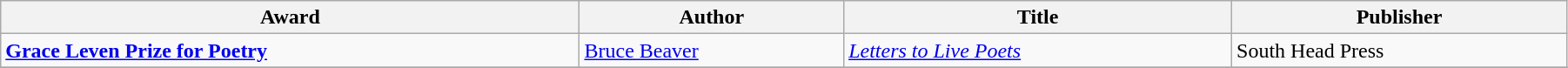<table class="wikitable" width=95%>
<tr>
<th>Award</th>
<th>Author</th>
<th>Title</th>
<th>Publisher</th>
</tr>
<tr>
<td><strong><a href='#'>Grace Leven Prize for Poetry</a></strong></td>
<td><a href='#'>Bruce Beaver</a></td>
<td><em><a href='#'>Letters to Live Poets</a></em></td>
<td>South Head Press</td>
</tr>
<tr>
</tr>
</table>
